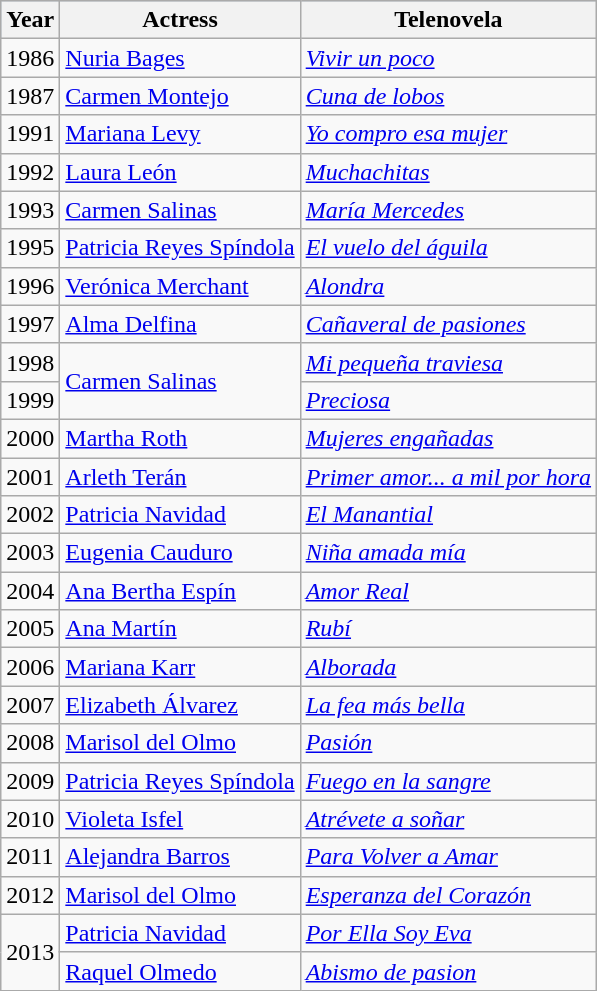<table class="wikitable">
<tr style="background:#b0c4de; text-align:center;">
<th>Year</th>
<th>Actress</th>
<th>Telenovela</th>
</tr>
<tr>
<td>1986</td>
<td><a href='#'>Nuria Bages</a></td>
<td><em><a href='#'>Vivir un poco</a></em></td>
</tr>
<tr>
<td>1987</td>
<td><a href='#'>Carmen Montejo</a></td>
<td><em><a href='#'>Cuna de lobos</a></em></td>
</tr>
<tr>
<td>1991</td>
<td><a href='#'>Mariana Levy</a></td>
<td><em><a href='#'>Yo compro esa mujer</a></em></td>
</tr>
<tr>
<td>1992</td>
<td><a href='#'>Laura León</a></td>
<td><em><a href='#'>Muchachitas</a></em></td>
</tr>
<tr>
<td>1993</td>
<td><a href='#'>Carmen Salinas</a></td>
<td><em><a href='#'>María Mercedes</a></em></td>
</tr>
<tr>
<td>1995</td>
<td><a href='#'>Patricia Reyes Spíndola</a></td>
<td><em><a href='#'>El vuelo del águila</a></em></td>
</tr>
<tr>
<td>1996</td>
<td><a href='#'>Verónica Merchant</a></td>
<td><em><a href='#'>Alondra</a></em></td>
</tr>
<tr>
<td>1997</td>
<td><a href='#'>Alma Delfina</a></td>
<td><em><a href='#'>Cañaveral de pasiones</a> </em></td>
</tr>
<tr>
<td>1998</td>
<td rowspan=2><a href='#'>Carmen Salinas</a></td>
<td><em><a href='#'>Mi pequeña traviesa</a></em></td>
</tr>
<tr>
<td>1999</td>
<td><em><a href='#'>Preciosa</a></em></td>
</tr>
<tr>
<td>2000</td>
<td><a href='#'>Martha Roth</a></td>
<td><em><a href='#'>Mujeres engañadas</a></em></td>
</tr>
<tr>
<td>2001</td>
<td><a href='#'>Arleth Terán</a></td>
<td><em><a href='#'>Primer amor... a mil por hora</a></em></td>
</tr>
<tr>
<td>2002</td>
<td><a href='#'>Patricia Navidad</a></td>
<td><em><a href='#'>El Manantial</a></em></td>
</tr>
<tr>
<td>2003</td>
<td><a href='#'>Eugenia Cauduro</a></td>
<td><em><a href='#'>Niña amada mía</a></em></td>
</tr>
<tr>
<td>2004</td>
<td><a href='#'>Ana Bertha Espín</a></td>
<td><em><a href='#'>Amor Real</a></em></td>
</tr>
<tr>
<td>2005</td>
<td><a href='#'>Ana Martín</a></td>
<td><em><a href='#'>Rubí</a></em></td>
</tr>
<tr>
<td>2006</td>
<td><a href='#'>Mariana Karr</a></td>
<td><em><a href='#'>Alborada</a></em></td>
</tr>
<tr>
<td>2007</td>
<td><a href='#'>Elizabeth Álvarez</a></td>
<td><em><a href='#'>La fea más bella</a></em></td>
</tr>
<tr>
<td>2008</td>
<td><a href='#'>Marisol del Olmo</a></td>
<td><em><a href='#'>Pasión</a></em></td>
</tr>
<tr>
<td>2009</td>
<td><a href='#'>Patricia Reyes Spíndola</a></td>
<td><em><a href='#'>Fuego en la sangre</a></em></td>
</tr>
<tr>
<td>2010</td>
<td><a href='#'>Violeta Isfel</a></td>
<td><em><a href='#'>Atrévete a soñar</a></em></td>
</tr>
<tr>
<td>2011</td>
<td><a href='#'>Alejandra Barros</a></td>
<td><em><a href='#'>Para Volver a Amar</a></em></td>
</tr>
<tr>
<td>2012</td>
<td><a href='#'>Marisol del Olmo</a></td>
<td><em><a href='#'>Esperanza del Corazón</a></em></td>
</tr>
<tr>
<td rowspan=2>2013</td>
<td><a href='#'>Patricia Navidad</a></td>
<td><em><a href='#'>Por Ella Soy Eva</a></em></td>
</tr>
<tr>
<td><a href='#'>Raquel Olmedo</a></td>
<td><em><a href='#'>Abismo de pasion</a></em></td>
</tr>
</table>
